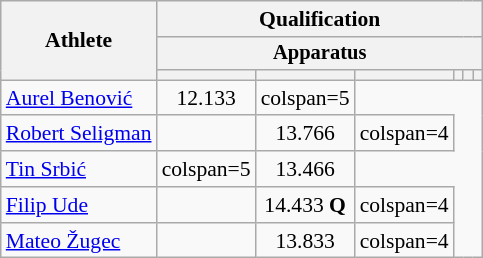<table class="wikitable" style="font-size:90%">
<tr>
<th rowspan=3>Athlete</th>
<th colspan =8>Qualification</th>
</tr>
<tr style="font-size:95%">
<th colspan=8>Apparatus</th>
</tr>
<tr style="font-size:95%">
<th></th>
<th></th>
<th></th>
<th></th>
<th></th>
<th></th>
</tr>
<tr align=center>
<td align=left><a href='#'>Aurel Benović</a></td>
<td>12.133</td>
<td>colspan=5</td>
</tr>
<tr align=center>
<td align=left><a href='#'>Robert Seligman</a></td>
<td></td>
<td>13.766</td>
<td>colspan=4</td>
</tr>
<tr align=center>
<td align=left><a href='#'>Tin Srbić</a></td>
<td>colspan=5</td>
<td>13.466</td>
</tr>
<tr align=center>
<td align=left><a href='#'>Filip Ude</a></td>
<td></td>
<td>14.433 <strong>Q</strong></td>
<td>colspan=4</td>
</tr>
<tr align=center>
<td align=left><a href='#'>Mateo Žugec</a></td>
<td></td>
<td>13.833</td>
<td>colspan=4</td>
</tr>
</table>
